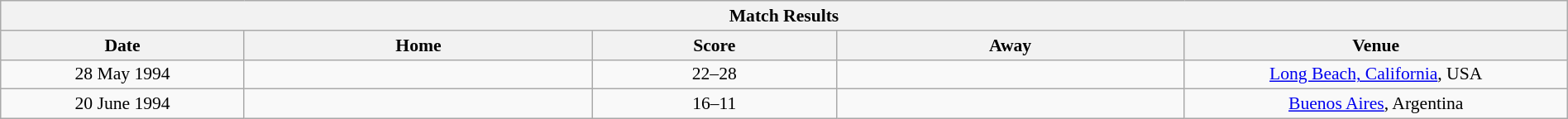<table class="wikitable" style="font-size:90%; width: 100%; text-align: center;">
<tr>
<th colspan=5>Match Results</th>
</tr>
<tr>
<th width=7%>Date</th>
<th width=10%>Home</th>
<th width=7%>Score</th>
<th width=10%>Away</th>
<th width=11%>Venue</th>
</tr>
<tr>
<td>28 May 1994</td>
<td></td>
<td>22–28</td>
<td></td>
<td><a href='#'>Long Beach, California</a>, USA</td>
</tr>
<tr>
<td>20 June 1994</td>
<td></td>
<td>16–11</td>
<td></td>
<td><a href='#'>Buenos Aires</a>, Argentina</td>
</tr>
</table>
